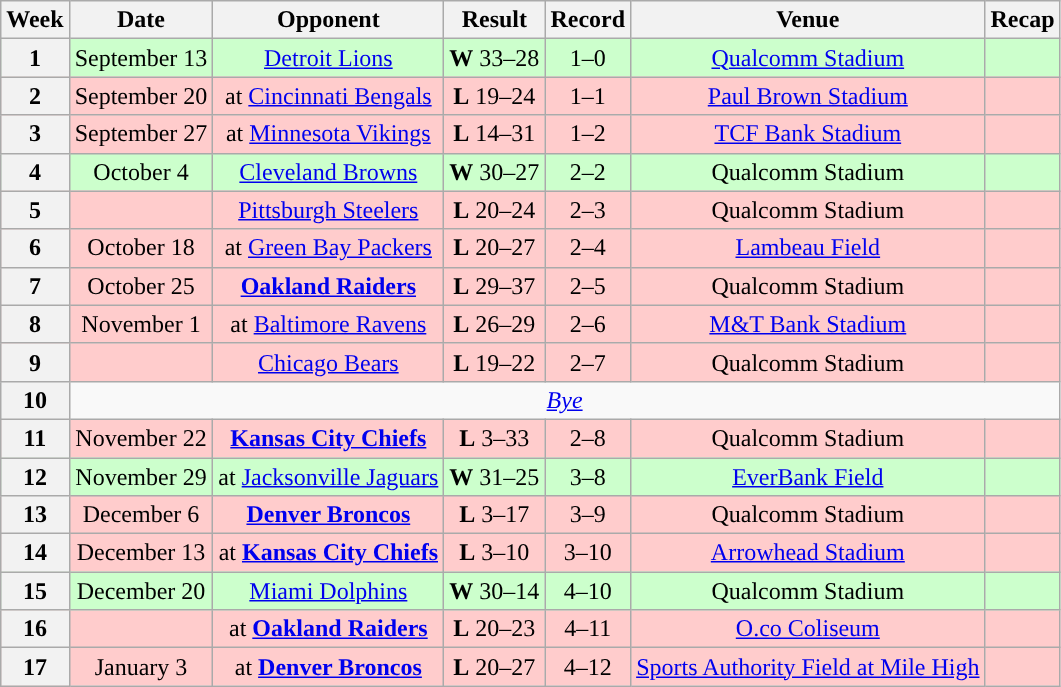<table class="wikitable" style="text-align:center">
<tr>
<th>Week</th>
<th>Date</th>
<th>Opponent</th>
<th>Result</th>
<th>Record</th>
<th>Venue</th>
<th>Recap</th>
</tr>
<tr style="background:#cfc">
<th>1</th>
<td>September 13</td>
<td><a href='#'>Detroit Lions</a></td>
<td><strong>W</strong> 33–28</td>
<td>1–0</td>
<td><a href='#'>Qualcomm Stadium</a></td>
<td></td>
</tr>
<tr style="background:#fcc">
<th>2</th>
<td>September 20</td>
<td>at <a href='#'>Cincinnati Bengals</a></td>
<td><strong>L</strong> 19–24</td>
<td>1–1</td>
<td><a href='#'>Paul Brown Stadium</a></td>
<td></td>
</tr>
<tr style="background:#fcc">
<th>3</th>
<td>September 27</td>
<td>at <a href='#'>Minnesota Vikings</a></td>
<td><strong>L</strong> 14–31</td>
<td>1–2</td>
<td><a href='#'>TCF Bank Stadium</a></td>
<td></td>
</tr>
<tr style="background:#cfc">
<th>4</th>
<td>October 4</td>
<td><a href='#'>Cleveland Browns</a></td>
<td><strong>W</strong> 30–27</td>
<td>2–2</td>
<td>Qualcomm Stadium</td>
<td></td>
</tr>
<tr style="background:#fcc">
<th>5</th>
<td></td>
<td><a href='#'>Pittsburgh Steelers</a></td>
<td><strong>L</strong> 20–24</td>
<td>2–3</td>
<td>Qualcomm Stadium</td>
<td></td>
</tr>
<tr style="background:#fcc">
<th>6</th>
<td>October 18</td>
<td>at <a href='#'>Green Bay Packers</a></td>
<td><strong>L</strong> 20–27</td>
<td>2–4</td>
<td><a href='#'>Lambeau Field</a></td>
<td></td>
</tr>
<tr style="background:#fcc">
<th>7</th>
<td>October 25</td>
<td><strong><a href='#'>Oakland Raiders</a></strong></td>
<td><strong>L</strong> 29–37</td>
<td>2–5</td>
<td>Qualcomm Stadium</td>
<td></td>
</tr>
<tr style="background:#fcc">
<th>8</th>
<td>November 1</td>
<td>at <a href='#'>Baltimore Ravens</a></td>
<td><strong>L</strong> 26–29</td>
<td>2–6</td>
<td><a href='#'>M&T Bank Stadium</a></td>
<td></td>
</tr>
<tr style="background:#fcc">
<th>9</th>
<td></td>
<td><a href='#'>Chicago Bears</a></td>
<td><strong>L</strong> 19–22</td>
<td>2–7</td>
<td>Qualcomm Stadium</td>
<td></td>
</tr>
<tr>
<th>10</th>
<td colspan=8><em><a href='#'>Bye</a></em></td>
</tr>
<tr style="background:#fcc">
<th>11</th>
<td>November 22</td>
<td><strong><a href='#'>Kansas City Chiefs</a></strong></td>
<td><strong>L</strong> 3–33</td>
<td>2–8</td>
<td>Qualcomm Stadium</td>
<td></td>
</tr>
<tr style="background:#cfc">
<th>12</th>
<td>November 29</td>
<td>at <a href='#'>Jacksonville Jaguars</a></td>
<td><strong>W</strong> 31–25</td>
<td>3–8</td>
<td><a href='#'>EverBank Field</a></td>
<td></td>
</tr>
<tr style="background:#fcc">
<th>13</th>
<td>December 6</td>
<td><strong><a href='#'>Denver Broncos</a></strong></td>
<td><strong>L</strong> 3–17</td>
<td>3–9</td>
<td>Qualcomm Stadium</td>
<td></td>
</tr>
<tr style="background:#fcc">
<th>14</th>
<td>December 13</td>
<td>at <strong><a href='#'>Kansas City Chiefs</a></strong></td>
<td><strong>L</strong> 3–10</td>
<td>3–10</td>
<td><a href='#'>Arrowhead Stadium</a></td>
<td></td>
</tr>
<tr style="background:#cfc">
<th>15</th>
<td>December 20</td>
<td><a href='#'>Miami Dolphins</a></td>
<td><strong>W</strong> 30–14</td>
<td>4–10</td>
<td>Qualcomm Stadium</td>
<td></td>
</tr>
<tr style="background:#fcc">
<th>16</th>
<td></td>
<td>at <strong><a href='#'>Oakland Raiders</a></strong></td>
<td><strong>L</strong> 20–23 </td>
<td>4–11</td>
<td><a href='#'>O.co Coliseum</a></td>
<td></td>
</tr>
<tr style="background:#fcc">
<th>17</th>
<td>January 3</td>
<td>at <strong><a href='#'>Denver Broncos</a></strong></td>
<td><strong>L</strong> 20–27</td>
<td>4–12</td>
<td><a href='#'>Sports Authority Field at Mile High</a></td>
<td></td>
</tr>
</table>
